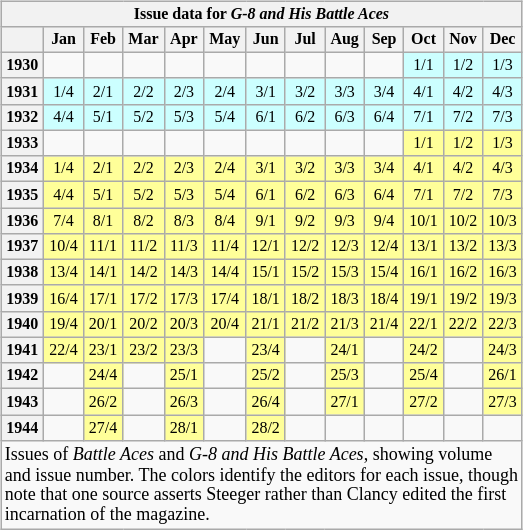<table class="wikitable collapsible" style="font-size: 8pt; line-height: 9pt; margin-left: 2em; text-align: center; float: right">
<tr>
<th colspan="13">Issue data for <em>G-8 and His Battle Aces</em></th>
</tr>
<tr>
<th></th>
<th>Jan</th>
<th>Feb</th>
<th>Mar</th>
<th>Apr</th>
<th>May</th>
<th>Jun</th>
<th>Jul</th>
<th>Aug</th>
<th>Sep</th>
<th>Oct</th>
<th>Nov</th>
<th>Dec</th>
</tr>
<tr>
<th>1930</th>
<td></td>
<td></td>
<td></td>
<td></td>
<td></td>
<td></td>
<td></td>
<td></td>
<td></td>
<td bgcolor=#ccffff>1/1</td>
<td bgcolor=#ccffff>1/2</td>
<td bgcolor=#ccffff>1/3</td>
</tr>
<tr>
<th>1931</th>
<td bgcolor=#ccffff>1/4</td>
<td bgcolor=#ccffff>2/1</td>
<td bgcolor=#ccffff>2/2</td>
<td bgcolor=#ccffff>2/3</td>
<td bgcolor=#ccffff>2/4</td>
<td bgcolor=#ccffff>3/1</td>
<td bgcolor=#ccffff>3/2</td>
<td bgcolor=#ccffff>3/3</td>
<td bgcolor=#ccffff>3/4</td>
<td bgcolor=#ccffff>4/1</td>
<td bgcolor=#ccffff>4/2</td>
<td bgcolor=#ccffff>4/3</td>
</tr>
<tr>
<th>1932</th>
<td bgcolor="#ccffff">4/4</td>
<td bgcolor="#ccffff">5/1</td>
<td bgcolor="#ccffff">5/2</td>
<td bgcolor="#ccffff">5/3</td>
<td bgcolor="#ccffff">5/4</td>
<td bgcolor="#ccffff">6/1</td>
<td bgcolor="#ccffff">6/2</td>
<td bgcolor="#ccffff">6/3</td>
<td bgcolor="#ccffff">6/4</td>
<td bgcolor="#ccffff">7/1</td>
<td bgcolor="#ccffff">7/2</td>
<td bgcolor="#ccffff">7/3</td>
</tr>
<tr>
<th>1933</th>
<td></td>
<td></td>
<td></td>
<td></td>
<td></td>
<td></td>
<td></td>
<td></td>
<td></td>
<td bgcolor="#ffff99">1/1</td>
<td bgcolor="#ffff99">1/2</td>
<td bgcolor="#ffff99">1/3</td>
</tr>
<tr>
<th>1934</th>
<td bgcolor="#ffff99">1/4</td>
<td bgcolor="#ffff99">2/1</td>
<td bgcolor="#ffff99">2/2</td>
<td bgcolor="#ffff99">2/3</td>
<td bgcolor="#ffff99">2/4</td>
<td bgcolor="#ffff99">3/1</td>
<td bgcolor="#ffff99">3/2</td>
<td bgcolor="#ffff99">3/3</td>
<td bgcolor="#ffff99">3/4</td>
<td bgcolor="#ffff99">4/1</td>
<td bgcolor="#ffff99">4/2</td>
<td bgcolor="#ffff99">4/3</td>
</tr>
<tr>
<th>1935</th>
<td bgcolor="#ffff99">4/4</td>
<td bgcolor="#ffff99">5/1</td>
<td bgcolor="#ffff99">5/2</td>
<td bgcolor="#ffff99">5/3</td>
<td bgcolor="#ffff99">5/4</td>
<td bgcolor="#ffff99">6/1</td>
<td bgcolor="#ffff99">6/2</td>
<td bgcolor="#ffff99">6/3</td>
<td bgcolor="#ffff99">6/4</td>
<td bgcolor="#ffff99">7/1</td>
<td bgcolor="#ffff99">7/2</td>
<td bgcolor="#ffff99">7/3</td>
</tr>
<tr>
<th>1936</th>
<td bgcolor="#ffff99">7/4</td>
<td bgcolor="#ffff99">8/1</td>
<td bgcolor="#ffff99">8/2</td>
<td bgcolor="#ffff99">8/3</td>
<td bgcolor="#ffff99">8/4</td>
<td bgcolor="#ffff99">9/1</td>
<td bgcolor="#ffff99">9/2</td>
<td bgcolor="#ffff99">9/3</td>
<td bgcolor="#ffff99">9/4</td>
<td bgcolor="#ffff99">10/1</td>
<td bgcolor="#ffff99">10/2</td>
<td bgcolor="#ffff99">10/3</td>
</tr>
<tr>
<th>1937</th>
<td bgcolor="#ffff99">10/4</td>
<td bgcolor="#ffff99">11/1</td>
<td bgcolor="#ffff99">11/2</td>
<td bgcolor="#ffff99">11/3</td>
<td bgcolor="#ffff99">11/4</td>
<td bgcolor="#ffff99">12/1</td>
<td bgcolor="#ffff99">12/2</td>
<td bgcolor="#ffff99">12/3</td>
<td bgcolor="#ffff99">12/4</td>
<td bgcolor="#ffff99">13/1</td>
<td bgcolor="#ffff99">13/2</td>
<td bgcolor="#ffff99">13/3</td>
</tr>
<tr>
<th>1938</th>
<td bgcolor="#ffff99">13/4</td>
<td bgcolor="#ffff99">14/1</td>
<td bgcolor="#ffff99">14/2</td>
<td bgcolor="#ffff99">14/3</td>
<td bgcolor="#ffff99">14/4</td>
<td bgcolor="#ffff99">15/1</td>
<td bgcolor="#ffff99">15/2</td>
<td bgcolor="#ffff99">15/3</td>
<td bgcolor="#ffff99">15/4</td>
<td bgcolor="#ffff99">16/1</td>
<td bgcolor="#ffff99">16/2</td>
<td bgcolor="#ffff99">16/3</td>
</tr>
<tr>
<th>1939</th>
<td bgcolor="#ffff99">16/4</td>
<td bgcolor="#ffff99">17/1</td>
<td bgcolor="#ffff99">17/2</td>
<td bgcolor="#ffff99">17/3</td>
<td bgcolor="#ffff99">17/4</td>
<td bgcolor="#ffff99">18/1</td>
<td bgcolor="#ffff99">18/2</td>
<td bgcolor="#ffff99">18/3</td>
<td bgcolor="#ffff99">18/4</td>
<td bgcolor="#ffff99">19/1</td>
<td bgcolor="#ffff99">19/2</td>
<td bgcolor="#ffff99">19/3</td>
</tr>
<tr>
<th>1940</th>
<td bgcolor="#ffff99">19/4</td>
<td bgcolor="#ffff99">20/1</td>
<td bgcolor="#ffff99">20/2</td>
<td bgcolor="#ffff99">20/3</td>
<td bgcolor="#ffff99">20/4</td>
<td bgcolor="#ffff99">21/1</td>
<td bgcolor="#ffff99">21/2</td>
<td bgcolor="#ffff99">21/3</td>
<td bgcolor="#ffff99">21/4</td>
<td bgcolor="#ffff99">22/1</td>
<td bgcolor="#ffff99">22/2</td>
<td bgcolor="#ffff99">22/3</td>
</tr>
<tr>
<th>1941</th>
<td bgcolor="#ffff99">22/4</td>
<td bgcolor="#ffff99">23/1</td>
<td bgcolor="#ffff99">23/2</td>
<td bgcolor="#ffff99">23/3</td>
<td></td>
<td bgcolor="#ffff99">23/4</td>
<td></td>
<td bgcolor="#ffff99">24/1</td>
<td></td>
<td bgcolor="#ffff99">24/2</td>
<td></td>
<td bgcolor="#ffff99">24/3</td>
</tr>
<tr>
<th>1942</th>
<td></td>
<td bgcolor="#ffff99">24/4</td>
<td></td>
<td bgcolor="#ffff99">25/1</td>
<td></td>
<td bgcolor="#ffff99">25/2</td>
<td></td>
<td bgcolor="#ffff99">25/3</td>
<td></td>
<td bgcolor="#ffff99">25/4</td>
<td></td>
<td bgcolor="#ffff99">26/1</td>
</tr>
<tr>
<th>1943</th>
<td></td>
<td bgcolor="#ffff99">26/2</td>
<td></td>
<td bgcolor="#ffff99">26/3</td>
<td></td>
<td bgcolor="#ffff99">26/4</td>
<td></td>
<td bgcolor="#ffff99">27/1</td>
<td></td>
<td bgcolor="#ffff99">27/2</td>
<td></td>
<td bgcolor="#ffff99">27/3</td>
</tr>
<tr>
<th>1944</th>
<td></td>
<td bgcolor="#ffff99">27/4</td>
<td></td>
<td bgcolor="#ffff99">28/1</td>
<td></td>
<td bgcolor="#ffff99">28/2</td>
<td></td>
<td></td>
<td></td>
<td></td>
<td></td>
<td></td>
</tr>
<tr>
<td colspan="13" style="font-size: 9pt; text-align:left; line-height: 10pt;">Issues of <em>Battle Aces</em> and <em>G-8 and His Battle Aces</em>, showing volume<br>and issue number.  The colors identify the editors for each issue, though<br>note that one source asserts Steeger rather than Clancy edited the first<br>incarnation of the magazine.<br> </td>
</tr>
</table>
